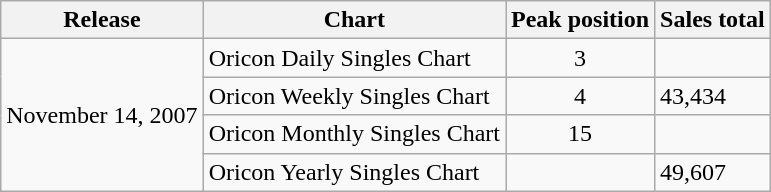<table class="wikitable">
<tr>
<th>Release</th>
<th>Chart</th>
<th>Peak position</th>
<th>Sales total</th>
</tr>
<tr>
<td rowspan="4">November 14, 2007</td>
<td>Oricon Daily Singles Chart</td>
<td align="center">3</td>
<td></td>
</tr>
<tr>
<td>Oricon Weekly Singles Chart</td>
<td align="center">4</td>
<td>43,434</td>
</tr>
<tr>
<td>Oricon Monthly Singles Chart</td>
<td align="center">15</td>
<td></td>
</tr>
<tr>
<td>Oricon Yearly Singles Chart</td>
<td align="center"></td>
<td>49,607</td>
</tr>
</table>
